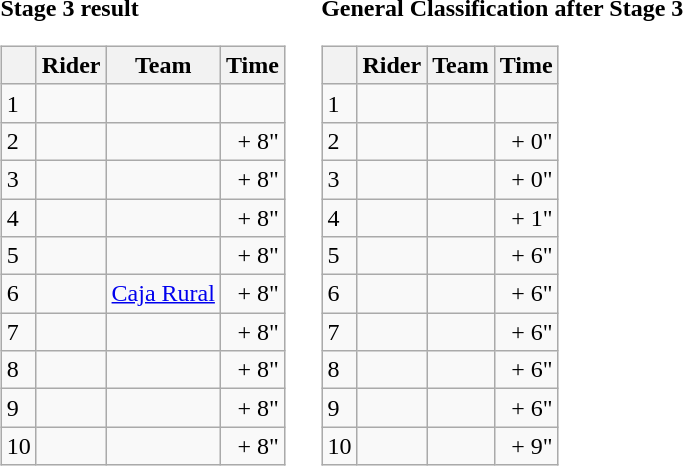<table>
<tr>
<td><strong>Stage 3 result</strong><br><table class="wikitable">
<tr>
<th></th>
<th>Rider</th>
<th>Team</th>
<th>Time</th>
</tr>
<tr>
<td>1</td>
<td></td>
<td></td>
<td align="right"></td>
</tr>
<tr>
<td>2</td>
<td></td>
<td></td>
<td align="right">+ 8"</td>
</tr>
<tr>
<td>3</td>
<td></td>
<td></td>
<td align="right">+ 8"</td>
</tr>
<tr>
<td>4</td>
<td></td>
<td></td>
<td align="right">+ 8"</td>
</tr>
<tr>
<td>5</td>
<td></td>
<td></td>
<td align="right">+ 8"</td>
</tr>
<tr>
<td>6</td>
<td></td>
<td><a href='#'>Caja Rural</a></td>
<td align="right">+ 8"</td>
</tr>
<tr>
<td>7</td>
<td></td>
<td></td>
<td align="right">+ 8"</td>
</tr>
<tr>
<td>8</td>
<td></td>
<td></td>
<td align="right">+ 8"</td>
</tr>
<tr>
<td>9</td>
<td></td>
<td></td>
<td align="right">+ 8"</td>
</tr>
<tr>
<td>10</td>
<td></td>
<td></td>
<td align="right">+ 8"</td>
</tr>
</table>
</td>
<td></td>
<td><strong>General Classification after Stage 3</strong><br><table class="wikitable">
<tr>
<th></th>
<th>Rider</th>
<th>Team</th>
<th>Time</th>
</tr>
<tr>
<td>1</td>
<td> </td>
<td></td>
<td align="right"></td>
</tr>
<tr>
<td>2</td>
<td></td>
<td></td>
<td align="right">+ 0"</td>
</tr>
<tr>
<td>3</td>
<td></td>
<td></td>
<td align="right">+ 0"</td>
</tr>
<tr>
<td>4</td>
<td></td>
<td></td>
<td align="right">+ 1"</td>
</tr>
<tr>
<td>5</td>
<td></td>
<td></td>
<td align="right">+ 6"</td>
</tr>
<tr>
<td>6</td>
<td></td>
<td></td>
<td align="right">+ 6"</td>
</tr>
<tr>
<td>7</td>
<td></td>
<td></td>
<td align="right">+ 6"</td>
</tr>
<tr>
<td>8</td>
<td></td>
<td></td>
<td align="right">+ 6"</td>
</tr>
<tr>
<td>9</td>
<td></td>
<td></td>
<td align="right">+ 6"</td>
</tr>
<tr>
<td>10</td>
<td></td>
<td></td>
<td align="right">+ 9"</td>
</tr>
</table>
</td>
</tr>
</table>
